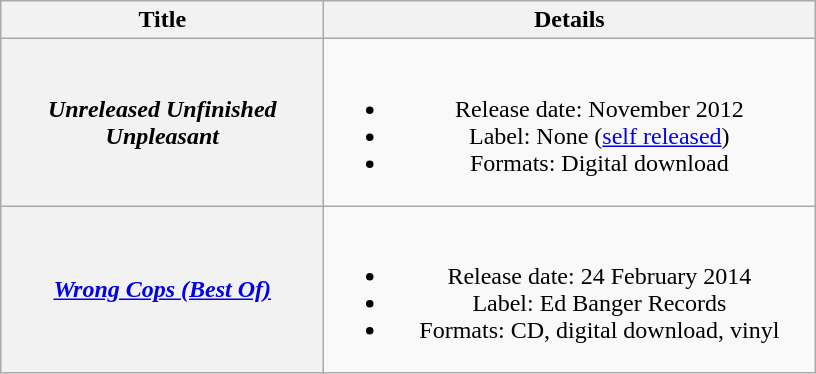<table class="wikitable plainrowheaders" style="text-align:center;">
<tr>
<th style="width:13em;">Title</th>
<th style="width:20em;">Details</th>
</tr>
<tr>
<th scope="row"><em>Unreleased Unfinished Unpleasant</em></th>
<td><br><ul><li>Release date: November 2012</li><li>Label: None (<a href='#'>self released</a>)</li><li>Formats: Digital download</li></ul></td>
</tr>
<tr>
<th scope="row"><em><a href='#'>Wrong Cops (Best Of)</a></em></th>
<td><br><ul><li>Release date: 24 February 2014</li><li>Label: Ed Banger Records</li><li>Formats: CD, digital download, vinyl</li></ul></td>
</tr>
</table>
